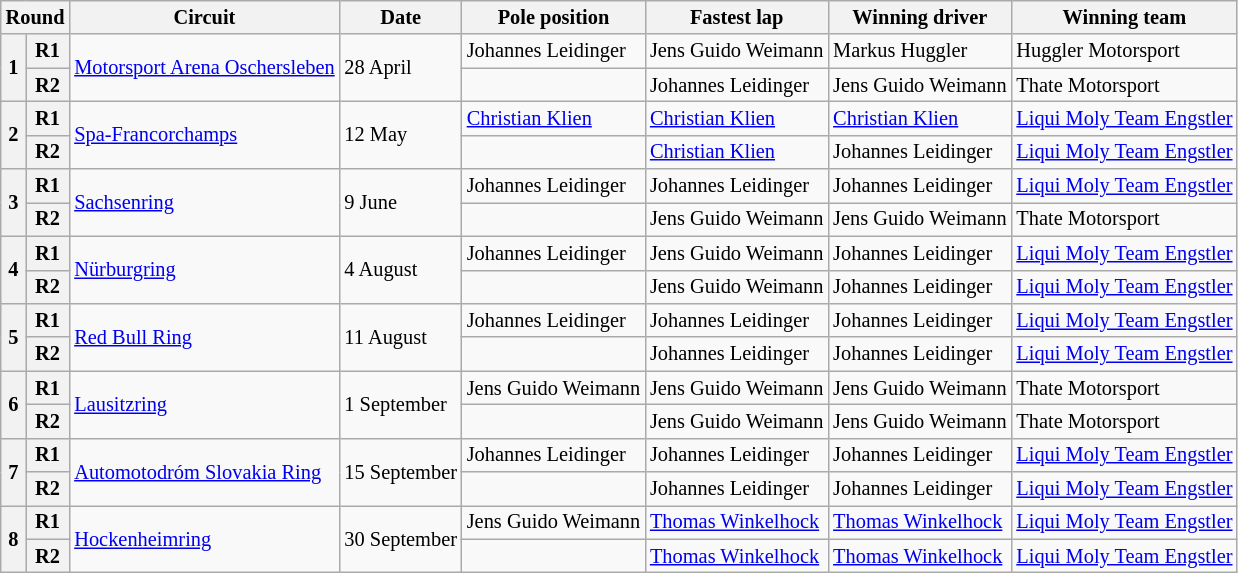<table class="wikitable" style="font-size: 85%">
<tr>
<th colspan=2>Round</th>
<th>Circuit</th>
<th>Date</th>
<th>Pole position</th>
<th>Fastest lap</th>
<th>Winning driver</th>
<th>Winning team</th>
</tr>
<tr>
<th rowspan=2>1</th>
<th>R1</th>
<td rowspan=2> <a href='#'>Motorsport Arena Oschersleben</a></td>
<td rowspan=2>28 April</td>
<td> Johannes Leidinger</td>
<td> Jens Guido Weimann</td>
<td> Markus Huggler</td>
<td> Huggler Motorsport</td>
</tr>
<tr>
<th>R2</th>
<td></td>
<td> Johannes Leidinger</td>
<td> Jens Guido Weimann</td>
<td> Thate Motorsport</td>
</tr>
<tr>
<th rowspan=2>2</th>
<th>R1</th>
<td rowspan=2> <a href='#'>Spa-Francorchamps</a></td>
<td rowspan=2>12 May</td>
<td> <a href='#'>Christian Klien</a></td>
<td> <a href='#'>Christian Klien</a></td>
<td> <a href='#'>Christian Klien</a></td>
<td> <a href='#'>Liqui Moly Team Engstler</a></td>
</tr>
<tr>
<th>R2</th>
<td></td>
<td> <a href='#'>Christian Klien</a></td>
<td> Johannes Leidinger</td>
<td> <a href='#'>Liqui Moly Team Engstler</a></td>
</tr>
<tr>
<th rowspan=2>3</th>
<th>R1</th>
<td rowspan=2> <a href='#'>Sachsenring</a></td>
<td rowspan=2>9 June</td>
<td> Johannes Leidinger</td>
<td> Johannes Leidinger</td>
<td> Johannes Leidinger</td>
<td> <a href='#'>Liqui Moly Team Engstler</a></td>
</tr>
<tr>
<th>R2</th>
<td></td>
<td> Jens Guido Weimann</td>
<td> Jens Guido Weimann</td>
<td> Thate Motorsport</td>
</tr>
<tr>
<th rowspan=2>4</th>
<th>R1</th>
<td rowspan=2> <a href='#'>Nürburgring</a></td>
<td rowspan=2>4 August</td>
<td> Johannes Leidinger</td>
<td> Jens Guido Weimann</td>
<td> Johannes Leidinger</td>
<td> <a href='#'>Liqui Moly Team Engstler</a></td>
</tr>
<tr>
<th>R2</th>
<td></td>
<td> Jens Guido Weimann</td>
<td> Johannes Leidinger</td>
<td> <a href='#'>Liqui Moly Team Engstler</a></td>
</tr>
<tr>
<th rowspan=2>5</th>
<th>R1</th>
<td rowspan=2> <a href='#'>Red Bull Ring</a></td>
<td rowspan=2>11 August</td>
<td> Johannes Leidinger</td>
<td> Johannes Leidinger</td>
<td> Johannes Leidinger</td>
<td> <a href='#'>Liqui Moly Team Engstler</a></td>
</tr>
<tr>
<th>R2</th>
<td></td>
<td> Johannes Leidinger</td>
<td> Johannes Leidinger</td>
<td> <a href='#'>Liqui Moly Team Engstler</a></td>
</tr>
<tr>
<th rowspan=2>6</th>
<th>R1</th>
<td rowspan=2> <a href='#'>Lausitzring</a></td>
<td rowspan=2>1 September</td>
<td> Jens Guido Weimann</td>
<td> Jens Guido Weimann</td>
<td> Jens Guido Weimann</td>
<td> Thate Motorsport</td>
</tr>
<tr>
<th>R2</th>
<td></td>
<td> Jens Guido Weimann</td>
<td> Jens Guido Weimann</td>
<td> Thate Motorsport</td>
</tr>
<tr>
<th rowspan=2>7</th>
<th>R1</th>
<td rowspan=2> <a href='#'>Automotodróm Slovakia Ring</a></td>
<td rowspan=2>15 September</td>
<td> Johannes Leidinger</td>
<td> Johannes Leidinger</td>
<td> Johannes Leidinger</td>
<td> <a href='#'>Liqui Moly Team Engstler</a></td>
</tr>
<tr>
<th>R2</th>
<td></td>
<td> Johannes Leidinger</td>
<td> Johannes Leidinger</td>
<td> <a href='#'>Liqui Moly Team Engstler</a></td>
</tr>
<tr>
<th rowspan=2>8</th>
<th>R1</th>
<td rowspan=2> <a href='#'>Hockenheimring</a></td>
<td rowspan=2>30 September</td>
<td> Jens Guido Weimann</td>
<td> <a href='#'>Thomas Winkelhock</a></td>
<td> <a href='#'>Thomas Winkelhock</a></td>
<td> <a href='#'>Liqui Moly Team Engstler</a></td>
</tr>
<tr>
<th>R2</th>
<td></td>
<td> <a href='#'>Thomas Winkelhock</a></td>
<td> <a href='#'>Thomas Winkelhock</a></td>
<td> <a href='#'>Liqui Moly Team Engstler</a></td>
</tr>
</table>
